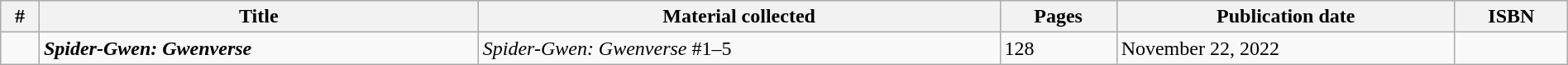<table class="wikitable" width="100%">
<tr>
<th>#</th>
<th>Title</th>
<th>Material collected</th>
<th>Pages</th>
<th>Publication date</th>
<th>ISBN</th>
</tr>
<tr>
<td></td>
<td><strong><em>Spider-Gwen: Gwenverse</em></strong></td>
<td><em>Spider-Gwen: Gwenverse</em> #1–5</td>
<td>128</td>
<td>November 22, 2022</td>
<td {{nowrap></td>
</tr>
</table>
